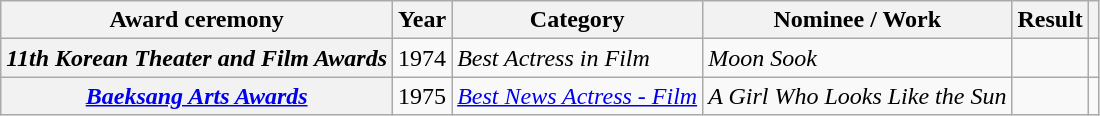<table class="wikitable plainrowheaders sortable">
<tr>
<th scope="col">Award ceremony</th>
<th scope="col">Year</th>
<th scope="col">Category</th>
<th scope="col">Nominee / Work</th>
<th scope="col">Result</th>
<th scope="col" class="unsortable"></th>
</tr>
<tr>
<th scope="row"><em>11th Korean Theater and Film Awards</em></th>
<td>1974</td>
<td><em>Best Actress in Film</em></td>
<td><em>Moon Sook</em></td>
<td></td>
<td></td>
</tr>
<tr>
<th scope="row"><em><a href='#'>Baeksang Arts Awards</a></em></th>
<td>1975</td>
<td><em><a href='#'>Best News Actress - Film</a></em></td>
<td><em>A Girl Who Looks Like the Sun</em></td>
<td></td>
<td></td>
</tr>
</table>
